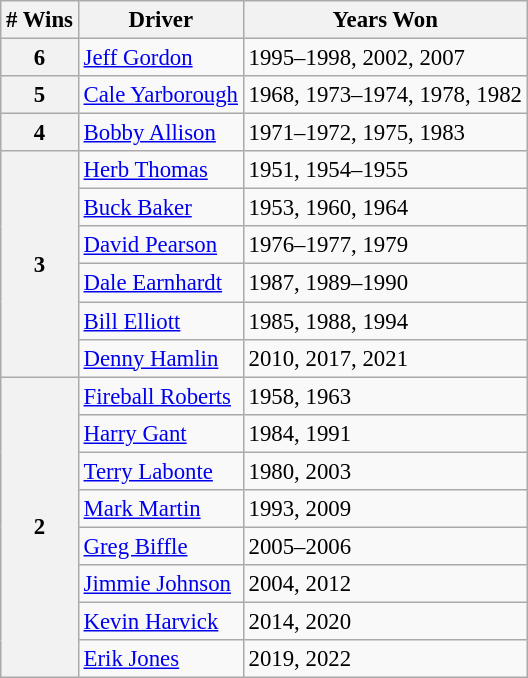<table class="wikitable" style="font-size: 95%;">
<tr>
<th># Wins</th>
<th>Driver</th>
<th>Years Won</th>
</tr>
<tr>
<th>6</th>
<td><a href='#'>Jeff Gordon</a></td>
<td>1995–1998, 2002, 2007</td>
</tr>
<tr>
<th>5</th>
<td><a href='#'>Cale Yarborough</a></td>
<td>1968, 1973–1974, 1978, 1982</td>
</tr>
<tr>
<th>4</th>
<td><a href='#'>Bobby Allison</a></td>
<td>1971–1972, 1975, 1983</td>
</tr>
<tr>
<th rowspan="6">3</th>
<td><a href='#'>Herb Thomas</a></td>
<td>1951, 1954–1955</td>
</tr>
<tr>
<td><a href='#'>Buck Baker</a></td>
<td>1953, 1960, 1964</td>
</tr>
<tr>
<td><a href='#'>David Pearson</a></td>
<td>1976–1977, 1979</td>
</tr>
<tr>
<td><a href='#'>Dale Earnhardt</a></td>
<td>1987, 1989–1990</td>
</tr>
<tr>
<td><a href='#'>Bill Elliott</a></td>
<td>1985, 1988, 1994</td>
</tr>
<tr>
<td><a href='#'>Denny Hamlin</a></td>
<td>2010, 2017, 2021</td>
</tr>
<tr>
<th rowspan="10">2</th>
<td><a href='#'>Fireball Roberts</a></td>
<td>1958, 1963</td>
</tr>
<tr>
<td><a href='#'>Harry Gant</a></td>
<td>1984, 1991</td>
</tr>
<tr>
<td><a href='#'>Terry Labonte</a></td>
<td>1980, 2003</td>
</tr>
<tr>
<td><a href='#'>Mark Martin</a></td>
<td>1993, 2009</td>
</tr>
<tr>
<td><a href='#'>Greg Biffle</a></td>
<td>2005–2006</td>
</tr>
<tr>
<td><a href='#'>Jimmie Johnson</a></td>
<td>2004, 2012</td>
</tr>
<tr>
<td><a href='#'>Kevin Harvick</a></td>
<td>2014, 2020</td>
</tr>
<tr>
<td><a href='#'>Erik Jones</a></td>
<td>2019, 2022</td>
</tr>
</table>
